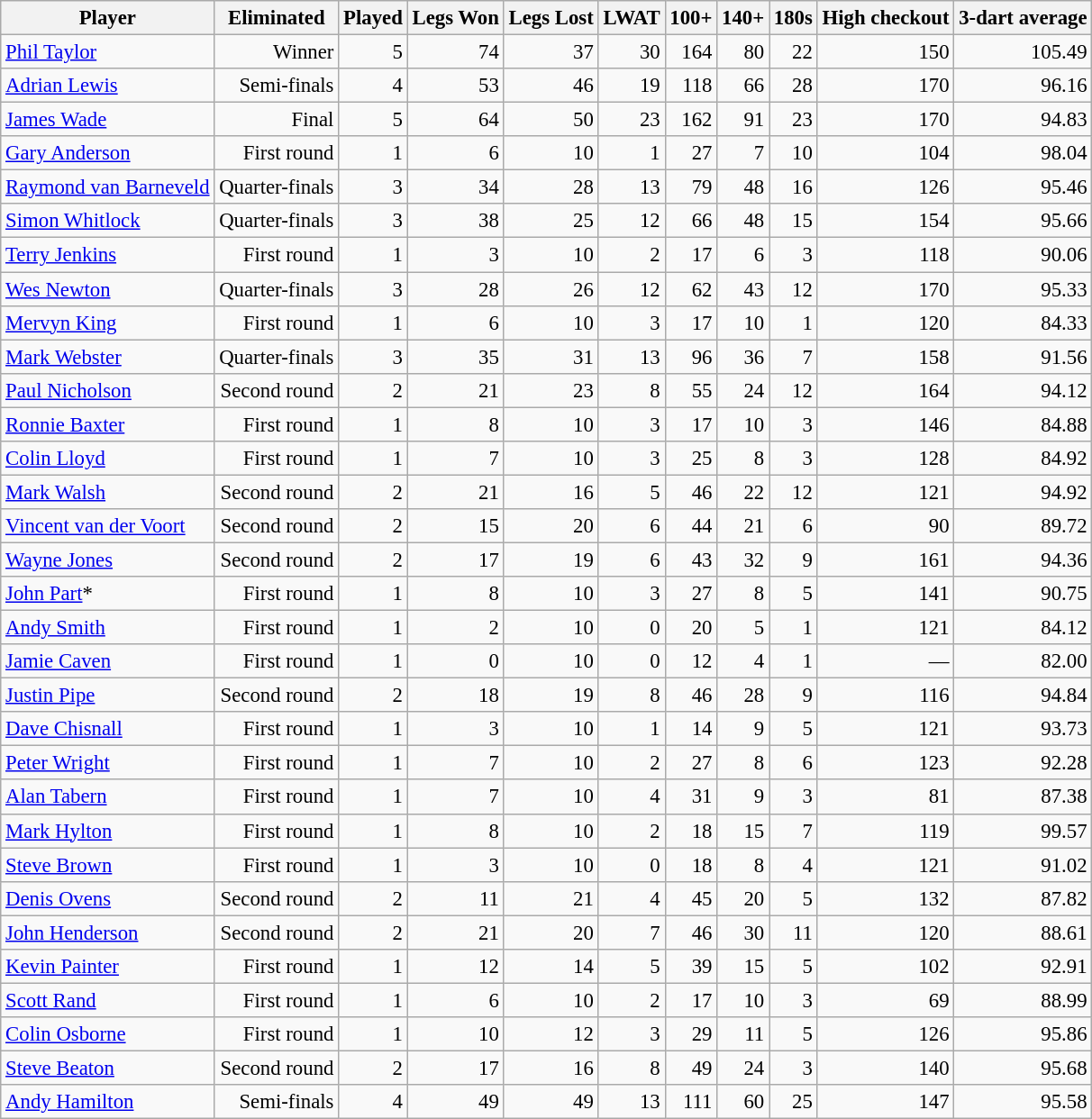<table class="wikitable sortable" style="font-size: 95%; text-align: right">
<tr>
<th>Player</th>
<th>Eliminated</th>
<th>Played</th>
<th>Legs Won</th>
<th>Legs Lost</th>
<th>LWAT</th>
<th>100+</th>
<th>140+</th>
<th>180s</th>
<th>High checkout</th>
<th>3-dart average</th>
</tr>
<tr>
<td align="left"> <a href='#'>Phil Taylor</a></td>
<td>Winner</td>
<td>5</td>
<td>74</td>
<td>37</td>
<td>30</td>
<td>164</td>
<td>80</td>
<td>22</td>
<td>150</td>
<td>105.49</td>
</tr>
<tr>
<td align="left"> <a href='#'>Adrian Lewis</a></td>
<td>Semi-finals</td>
<td>4</td>
<td>53</td>
<td>46</td>
<td>19</td>
<td>118</td>
<td>66</td>
<td>28</td>
<td>170</td>
<td>96.16</td>
</tr>
<tr>
<td align="left"> <a href='#'>James Wade</a></td>
<td>Final</td>
<td>5</td>
<td>64</td>
<td>50</td>
<td>23</td>
<td>162</td>
<td>91</td>
<td>23</td>
<td>170</td>
<td>94.83</td>
</tr>
<tr>
<td align="left"> <a href='#'>Gary Anderson</a></td>
<td>First round</td>
<td>1</td>
<td>6</td>
<td>10</td>
<td>1</td>
<td>27</td>
<td>7</td>
<td>10</td>
<td>104</td>
<td>98.04</td>
</tr>
<tr>
<td align="left"> <a href='#'>Raymond van Barneveld</a></td>
<td>Quarter-finals</td>
<td>3</td>
<td>34</td>
<td>28</td>
<td>13</td>
<td>79</td>
<td>48</td>
<td>16</td>
<td>126</td>
<td>95.46</td>
</tr>
<tr>
<td align="left"> <a href='#'>Simon Whitlock</a></td>
<td>Quarter-finals</td>
<td>3</td>
<td>38</td>
<td>25</td>
<td>12</td>
<td>66</td>
<td>48</td>
<td>15</td>
<td>154</td>
<td>95.66</td>
</tr>
<tr>
<td align="left"> <a href='#'>Terry Jenkins</a></td>
<td>First round</td>
<td>1</td>
<td>3</td>
<td>10</td>
<td>2</td>
<td>17</td>
<td>6</td>
<td>3</td>
<td>118</td>
<td>90.06</td>
</tr>
<tr>
<td align="left"> <a href='#'>Wes Newton</a></td>
<td>Quarter-finals</td>
<td>3</td>
<td>28</td>
<td>26</td>
<td>12</td>
<td>62</td>
<td>43</td>
<td>12</td>
<td>170</td>
<td>95.33</td>
</tr>
<tr>
<td align="left"> <a href='#'>Mervyn King</a></td>
<td>First round</td>
<td>1</td>
<td>6</td>
<td>10</td>
<td>3</td>
<td>17</td>
<td>10</td>
<td>1</td>
<td>120</td>
<td>84.33</td>
</tr>
<tr>
<td align="left"> <a href='#'>Mark Webster</a></td>
<td>Quarter-finals</td>
<td>3</td>
<td>35</td>
<td>31</td>
<td>13</td>
<td>96</td>
<td>36</td>
<td>7</td>
<td>158</td>
<td>91.56</td>
</tr>
<tr>
<td align="left"> <a href='#'>Paul Nicholson</a></td>
<td>Second round</td>
<td>2</td>
<td>21</td>
<td>23</td>
<td>8</td>
<td>55</td>
<td>24</td>
<td>12</td>
<td>164</td>
<td>94.12</td>
</tr>
<tr>
<td align="left"> <a href='#'>Ronnie Baxter</a></td>
<td>First round</td>
<td>1</td>
<td>8</td>
<td>10</td>
<td>3</td>
<td>17</td>
<td>10</td>
<td>3</td>
<td>146</td>
<td>84.88</td>
</tr>
<tr>
<td align="left"> <a href='#'>Colin Lloyd</a></td>
<td>First round</td>
<td>1</td>
<td>7</td>
<td>10</td>
<td>3</td>
<td>25</td>
<td>8</td>
<td>3</td>
<td>128</td>
<td>84.92</td>
</tr>
<tr>
<td align="left"> <a href='#'>Mark Walsh</a></td>
<td>Second round</td>
<td>2</td>
<td>21</td>
<td>16</td>
<td>5</td>
<td>46</td>
<td>22</td>
<td>12</td>
<td>121</td>
<td>94.92</td>
</tr>
<tr>
<td align="left"> <a href='#'>Vincent van der Voort</a></td>
<td>Second round</td>
<td>2</td>
<td>15</td>
<td>20</td>
<td>6</td>
<td>44</td>
<td>21</td>
<td>6</td>
<td>90</td>
<td>89.72</td>
</tr>
<tr>
<td align="left"> <a href='#'>Wayne Jones</a></td>
<td>Second round</td>
<td>2</td>
<td>17</td>
<td>19</td>
<td>6</td>
<td>43</td>
<td>32</td>
<td>9</td>
<td>161</td>
<td>94.36</td>
</tr>
<tr>
<td align="left"> <a href='#'>John Part</a>*</td>
<td>First round</td>
<td>1</td>
<td>8</td>
<td>10</td>
<td>3</td>
<td>27</td>
<td>8</td>
<td>5</td>
<td>141</td>
<td>90.75</td>
</tr>
<tr>
<td align="left"> <a href='#'>Andy Smith</a></td>
<td>First round</td>
<td>1</td>
<td>2</td>
<td>10</td>
<td>0</td>
<td>20</td>
<td>5</td>
<td>1</td>
<td>121</td>
<td>84.12</td>
</tr>
<tr>
<td align="left"> <a href='#'>Jamie Caven</a></td>
<td>First round</td>
<td>1</td>
<td>0</td>
<td>10</td>
<td>0</td>
<td>12</td>
<td>4</td>
<td>1</td>
<td>—</td>
<td>82.00</td>
</tr>
<tr>
<td align="left"> <a href='#'>Justin Pipe</a></td>
<td>Second round</td>
<td>2</td>
<td>18</td>
<td>19</td>
<td>8</td>
<td>46</td>
<td>28</td>
<td>9</td>
<td>116</td>
<td>94.84</td>
</tr>
<tr>
<td align="left"> <a href='#'>Dave Chisnall</a></td>
<td>First round</td>
<td>1</td>
<td>3</td>
<td>10</td>
<td>1</td>
<td>14</td>
<td>9</td>
<td>5</td>
<td>121</td>
<td>93.73</td>
</tr>
<tr>
<td align="left"> <a href='#'>Peter Wright</a></td>
<td>First round</td>
<td>1</td>
<td>7</td>
<td>10</td>
<td>2</td>
<td>27</td>
<td>8</td>
<td>6</td>
<td>123</td>
<td>92.28</td>
</tr>
<tr>
<td align="left"> <a href='#'>Alan Tabern</a></td>
<td>First round</td>
<td>1</td>
<td>7</td>
<td>10</td>
<td>4</td>
<td>31</td>
<td>9</td>
<td>3</td>
<td>81</td>
<td>87.38</td>
</tr>
<tr>
<td align="left"> <a href='#'>Mark Hylton</a></td>
<td>First round</td>
<td>1</td>
<td>8</td>
<td>10</td>
<td>2</td>
<td>18</td>
<td>15</td>
<td>7</td>
<td>119</td>
<td>99.57</td>
</tr>
<tr>
<td align="left"> <a href='#'>Steve Brown</a></td>
<td>First round</td>
<td>1</td>
<td>3</td>
<td>10</td>
<td>0</td>
<td>18</td>
<td>8</td>
<td>4</td>
<td>121</td>
<td>91.02</td>
</tr>
<tr>
<td align="left"> <a href='#'>Denis Ovens</a></td>
<td>Second round</td>
<td>2</td>
<td>11</td>
<td>21</td>
<td>4</td>
<td>45</td>
<td>20</td>
<td>5</td>
<td>132</td>
<td>87.82</td>
</tr>
<tr>
<td align="left"> <a href='#'>John Henderson</a></td>
<td>Second round</td>
<td>2</td>
<td>21</td>
<td>20</td>
<td>7</td>
<td>46</td>
<td>30</td>
<td>11</td>
<td>120</td>
<td>88.61</td>
</tr>
<tr>
<td align="left"> <a href='#'>Kevin Painter</a></td>
<td>First round</td>
<td>1</td>
<td>12</td>
<td>14</td>
<td>5</td>
<td>39</td>
<td>15</td>
<td>5</td>
<td>102</td>
<td>92.91</td>
</tr>
<tr>
<td align="left"> <a href='#'>Scott Rand</a></td>
<td>First round</td>
<td>1</td>
<td>6</td>
<td>10</td>
<td>2</td>
<td>17</td>
<td>10</td>
<td>3</td>
<td>69</td>
<td>88.99</td>
</tr>
<tr>
<td align="left"> <a href='#'>Colin Osborne</a></td>
<td>First round</td>
<td>1</td>
<td>10</td>
<td>12</td>
<td>3</td>
<td>29</td>
<td>11</td>
<td>5</td>
<td>126</td>
<td>95.86</td>
</tr>
<tr>
<td align="left"> <a href='#'>Steve Beaton</a></td>
<td>Second round</td>
<td>2</td>
<td>17</td>
<td>16</td>
<td>8</td>
<td>49</td>
<td>24</td>
<td>3</td>
<td>140</td>
<td>95.68</td>
</tr>
<tr>
<td align="left"> <a href='#'>Andy Hamilton</a></td>
<td>Semi-finals</td>
<td>4</td>
<td>49</td>
<td>49</td>
<td>13</td>
<td>111</td>
<td>60</td>
<td>25</td>
<td>147</td>
<td>95.58</td>
</tr>
</table>
